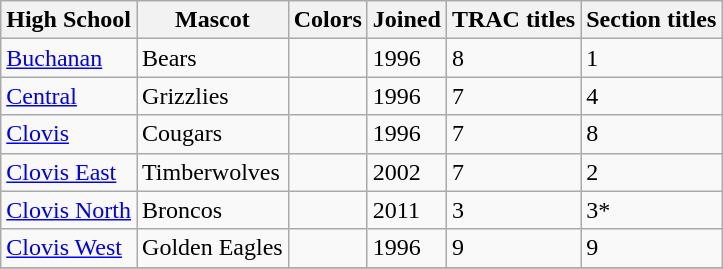<table class="wikitable">
<tr>
<th>High School</th>
<th>Mascot</th>
<th>Colors</th>
<th>Joined</th>
<th>TRAC titles</th>
<th>Section titles</th>
</tr>
<tr>
<td><a href='#'>Buchanan</a></td>
<td>Bears</td>
<td> </td>
<td>1996</td>
<td>8</td>
<td>1</td>
</tr>
<tr>
<td><a href='#'>Central</a></td>
<td>Grizzlies</td>
<td> </td>
<td>1996</td>
<td>7</td>
<td>4</td>
</tr>
<tr>
<td><a href='#'>Clovis</a></td>
<td>Cougars</td>
<td> </td>
<td>1996</td>
<td>7</td>
<td>8</td>
</tr>
<tr>
<td><a href='#'>Clovis East</a></td>
<td>Timberwolves</td>
<td> </td>
<td>2002</td>
<td>7</td>
<td>2</td>
</tr>
<tr>
<td><a href='#'>Clovis North</a></td>
<td>Broncos</td>
<td> </td>
<td>2011</td>
<td>3</td>
<td>3*</td>
</tr>
<tr>
<td><a href='#'>Clovis West</a></td>
<td>Golden Eagles</td>
<td> </td>
<td>1996</td>
<td>9</td>
<td>9</td>
</tr>
<tr>
</tr>
</table>
